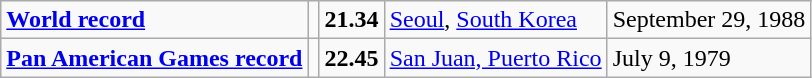<table class="wikitable">
<tr>
<td><strong><a href='#'>World record</a></strong></td>
<td></td>
<td><strong>21.34</strong></td>
<td><a href='#'>Seoul</a>, <a href='#'>South Korea</a></td>
<td>September 29, 1988</td>
</tr>
<tr>
<td><strong><a href='#'>Pan American Games record</a></strong></td>
<td></td>
<td><strong>22.45</strong></td>
<td><a href='#'>San Juan, Puerto Rico</a></td>
<td>July 9, 1979</td>
</tr>
</table>
